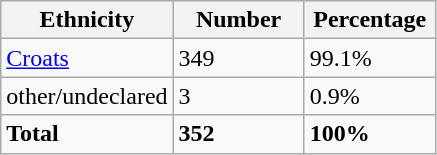<table class="wikitable">
<tr>
<th width="100px">Ethnicity</th>
<th width="80px">Number</th>
<th width="80px">Percentage</th>
</tr>
<tr>
<td><a href='#'>Croats</a></td>
<td>349</td>
<td>99.1%</td>
</tr>
<tr>
<td>other/undeclared</td>
<td>3</td>
<td>0.9%</td>
</tr>
<tr>
<td><strong>Total</strong></td>
<td><strong>352</strong></td>
<td><strong>100%</strong></td>
</tr>
</table>
